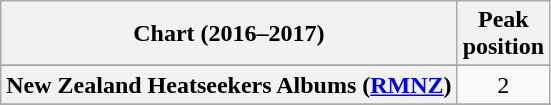<table class="wikitable sortable plainrowheaders" style="text-align:center">
<tr>
<th scope="col">Chart (2016–2017)</th>
<th scope="col">Peak<br> position</th>
</tr>
<tr>
</tr>
<tr>
</tr>
<tr>
</tr>
<tr>
</tr>
<tr>
</tr>
<tr>
</tr>
<tr>
</tr>
<tr>
</tr>
<tr>
</tr>
<tr>
</tr>
<tr>
</tr>
<tr>
</tr>
<tr>
<th scope="row">New Zealand Heatseekers Albums (<a href='#'>RMNZ</a>)</th>
<td>2</td>
</tr>
<tr>
</tr>
<tr>
</tr>
<tr>
</tr>
<tr>
</tr>
<tr>
</tr>
<tr>
</tr>
<tr>
</tr>
<tr>
</tr>
<tr>
</tr>
</table>
